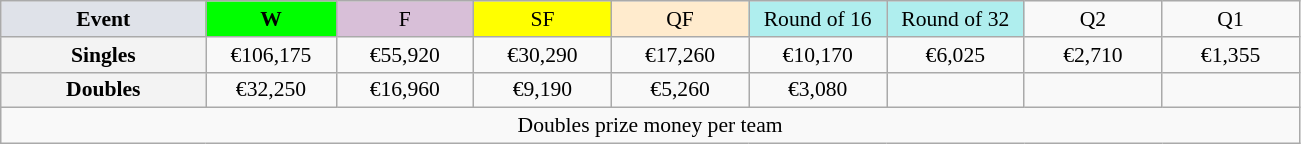<table class=wikitable style=font-size:90%;text-align:center>
<tr>
<td style="width:130px; background:#dfe2e9;"><strong>Event</strong></td>
<td style="width:80px; background:lime;"><strong>W</strong></td>
<td style="width:85px; background:thistle;">F</td>
<td style="width:85px; background:#ff0;">SF</td>
<td style="width:85px; background:#ffebcd;">QF</td>
<td style="width:85px; background:#afeeee;">Round of 16</td>
<td style="width:85px; background:#afeeee;">Round of 32</td>
<td width=85>Q2</td>
<td width=85>Q1</td>
</tr>
<tr>
<td style="background:#f3f3f3;"><strong>Singles</strong></td>
<td>€106,175</td>
<td>€55,920</td>
<td>€30,290</td>
<td>€17,260</td>
<td>€10,170</td>
<td>€6,025</td>
<td>€2,710</td>
<td>€1,355</td>
</tr>
<tr>
<td style="background:#f3f3f3;"><strong>Doubles</strong></td>
<td>€32,250</td>
<td>€16,960</td>
<td>€9,190</td>
<td>€5,260</td>
<td>€3,080</td>
<td></td>
<td></td>
<td></td>
</tr>
<tr>
<td colspan=9>Doubles prize money per team</td>
</tr>
</table>
